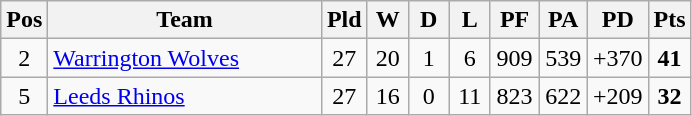<table class="wikitable" style="text-align:center;">
<tr>
<th width="20" abbr="Position">Pos</th>
<th width="175">Team</th>
<th width="20" abbr="Played">Pld</th>
<th width="20 "abbr="Won">W</th>
<th width="20" abbr="Drawn">D</th>
<th width="20" abbr="Lost">L</th>
<th width="25" abbr="Points for">PF</th>
<th width="25" abbr="Points against">PA</th>
<th width="25" abbr="Points difference">PD</th>
<th width="20" abbr="Points">Pts</th>
</tr>
<tr>
<td>2</td>
<td style="text-align:left;"> <a href='#'>Warrington Wolves</a></td>
<td>27</td>
<td>20</td>
<td>1</td>
<td>6</td>
<td>909</td>
<td>539</td>
<td>+370</td>
<td><strong>41</strong></td>
</tr>
<tr>
<td>5</td>
<td style="text-align:left;"> <a href='#'>Leeds Rhinos</a></td>
<td>27</td>
<td>16</td>
<td>0</td>
<td>11</td>
<td>823</td>
<td>622</td>
<td>+209</td>
<td><strong>32</strong></td>
</tr>
</table>
